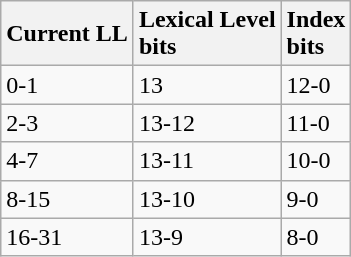<table class="wikitable">
<tr>
<th scope="col" style="text-align: left;">Current LL</th>
<th scope="col" style="text-align: left;">Lexical Level<br>bits</th>
<th scope="col" style="text-align: left;">Index<br>bits</th>
</tr>
<tr>
<td>0-1</td>
<td>13</td>
<td>12-0</td>
</tr>
<tr>
<td>2-3</td>
<td>13-12</td>
<td>11-0</td>
</tr>
<tr>
<td>4-7</td>
<td>13-11</td>
<td>10-0</td>
</tr>
<tr>
<td>8-15</td>
<td>13-10</td>
<td>9-0</td>
</tr>
<tr>
<td>16-31</td>
<td>13-9</td>
<td>8-0</td>
</tr>
</table>
